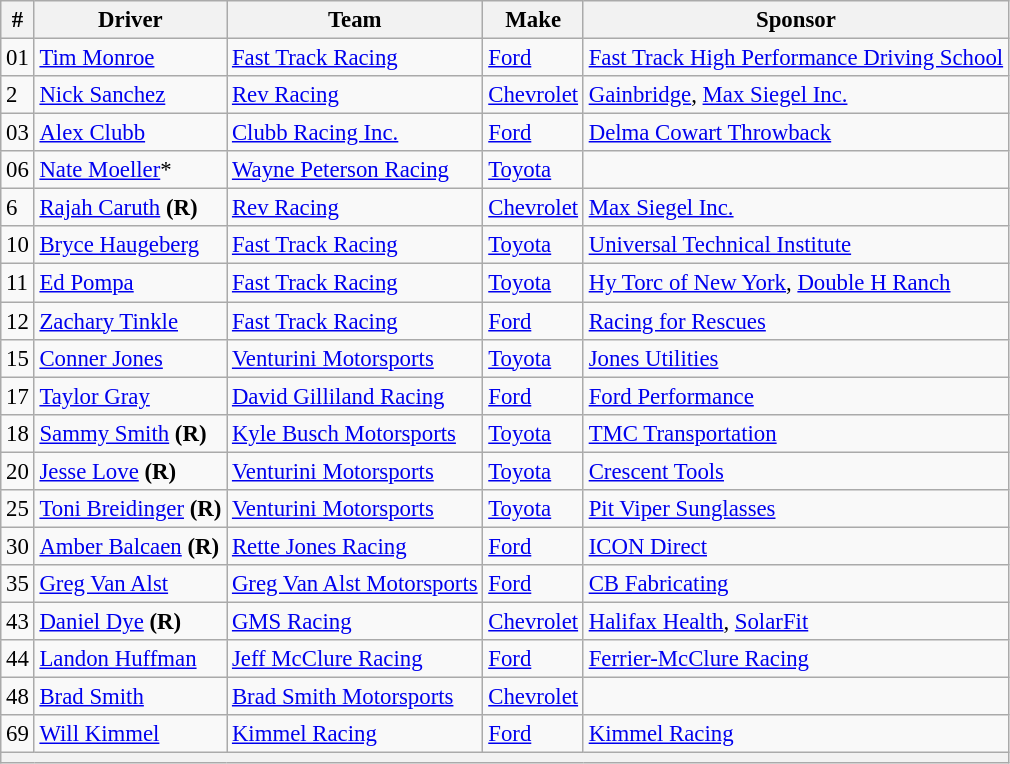<table class="wikitable" style="font-size:95%">
<tr>
<th>#</th>
<th>Driver</th>
<th>Team</th>
<th>Make</th>
<th>Sponsor</th>
</tr>
<tr>
<td>01</td>
<td><a href='#'>Tim Monroe</a></td>
<td><a href='#'>Fast Track Racing</a></td>
<td><a href='#'>Ford</a></td>
<td><a href='#'>Fast Track High Performance Driving School</a></td>
</tr>
<tr>
<td>2</td>
<td><a href='#'>Nick Sanchez</a></td>
<td><a href='#'>Rev Racing</a></td>
<td><a href='#'>Chevrolet</a></td>
<td nowrap=""><a href='#'>Gainbridge</a>, <a href='#'>Max Siegel Inc.</a></td>
</tr>
<tr>
<td>03</td>
<td><a href='#'>Alex Clubb</a></td>
<td><a href='#'>Clubb Racing Inc.</a></td>
<td><a href='#'>Ford</a></td>
<td><a href='#'>Delma Cowart Throwback</a></td>
</tr>
<tr>
<td>06</td>
<td><a href='#'>Nate Moeller</a>*</td>
<td><a href='#'>Wayne Peterson Racing</a></td>
<td><a href='#'>Toyota</a></td>
<td></td>
</tr>
<tr>
<td>6</td>
<td><a href='#'>Rajah Caruth</a> <strong>(R)</strong></td>
<td><a href='#'>Rev Racing</a></td>
<td><a href='#'>Chevrolet</a></td>
<td><a href='#'>Max Siegel Inc.</a></td>
</tr>
<tr>
<td>10</td>
<td><a href='#'>Bryce Haugeberg</a></td>
<td><a href='#'>Fast Track Racing</a></td>
<td><a href='#'>Toyota</a></td>
<td><a href='#'>Universal Technical Institute</a></td>
</tr>
<tr>
<td>11</td>
<td><a href='#'>Ed Pompa</a></td>
<td><a href='#'>Fast Track Racing</a></td>
<td><a href='#'>Toyota</a></td>
<td><a href='#'>Hy Torc of New York</a>, <a href='#'>Double H Ranch</a></td>
</tr>
<tr>
<td>12</td>
<td><a href='#'>Zachary Tinkle</a></td>
<td><a href='#'>Fast Track Racing</a></td>
<td><a href='#'>Ford</a></td>
<td><a href='#'>Racing for Rescues</a></td>
</tr>
<tr>
<td>15</td>
<td><a href='#'>Conner Jones</a></td>
<td><a href='#'>Venturini Motorsports</a></td>
<td><a href='#'>Toyota</a></td>
<td><a href='#'>Jones Utilities</a></td>
</tr>
<tr>
<td>17</td>
<td><a href='#'>Taylor Gray</a></td>
<td><a href='#'>David Gilliland Racing</a></td>
<td><a href='#'>Ford</a></td>
<td><a href='#'>Ford Performance</a></td>
</tr>
<tr>
<td>18</td>
<td><a href='#'>Sammy Smith</a> <strong>(R)</strong></td>
<td nowrap=""><a href='#'>Kyle Busch Motorsports</a></td>
<td><a href='#'>Toyota</a></td>
<td><a href='#'>TMC Transportation</a></td>
</tr>
<tr>
<td>20</td>
<td><a href='#'>Jesse Love</a> <strong>(R)</strong></td>
<td nowrap=""><a href='#'>Venturini Motorsports</a></td>
<td><a href='#'>Toyota</a></td>
<td><a href='#'>Crescent Tools</a></td>
</tr>
<tr>
<td>25</td>
<td><a href='#'>Toni Breidinger</a> <strong>(R)</strong></td>
<td><a href='#'>Venturini Motorsports</a></td>
<td><a href='#'>Toyota</a></td>
<td><a href='#'>Pit Viper Sunglasses</a></td>
</tr>
<tr>
<td>30</td>
<td><a href='#'>Amber Balcaen</a> <strong>(R)</strong></td>
<td nowrap=""><a href='#'>Rette Jones Racing</a></td>
<td><a href='#'>Ford</a></td>
<td><a href='#'>ICON Direct</a></td>
</tr>
<tr>
<td>35</td>
<td><a href='#'>Greg Van Alst</a></td>
<td><a href='#'>Greg Van Alst Motorsports</a></td>
<td><a href='#'>Ford</a></td>
<td><a href='#'>CB Fabricating</a></td>
</tr>
<tr>
<td>43</td>
<td><a href='#'>Daniel Dye</a> <strong>(R)</strong></td>
<td><a href='#'>GMS Racing</a></td>
<td><a href='#'>Chevrolet</a></td>
<td nowrap=""><a href='#'>Halifax Health</a>, <a href='#'>SolarFit</a></td>
</tr>
<tr>
<td>44</td>
<td><a href='#'>Landon Huffman</a></td>
<td><a href='#'>Jeff McClure Racing</a></td>
<td><a href='#'>Ford</a></td>
<td><a href='#'>Ferrier-McClure Racing</a></td>
</tr>
<tr>
<td>48</td>
<td><a href='#'>Brad Smith</a></td>
<td><a href='#'>Brad Smith Motorsports</a></td>
<td><a href='#'>Chevrolet</a></td>
<td></td>
</tr>
<tr>
<td>69</td>
<td><a href='#'>Will Kimmel</a></td>
<td><a href='#'>Kimmel Racing</a></td>
<td><a href='#'>Ford</a></td>
<td><a href='#'>Kimmel Racing</a></td>
</tr>
<tr>
<th colspan="5"></th>
</tr>
</table>
